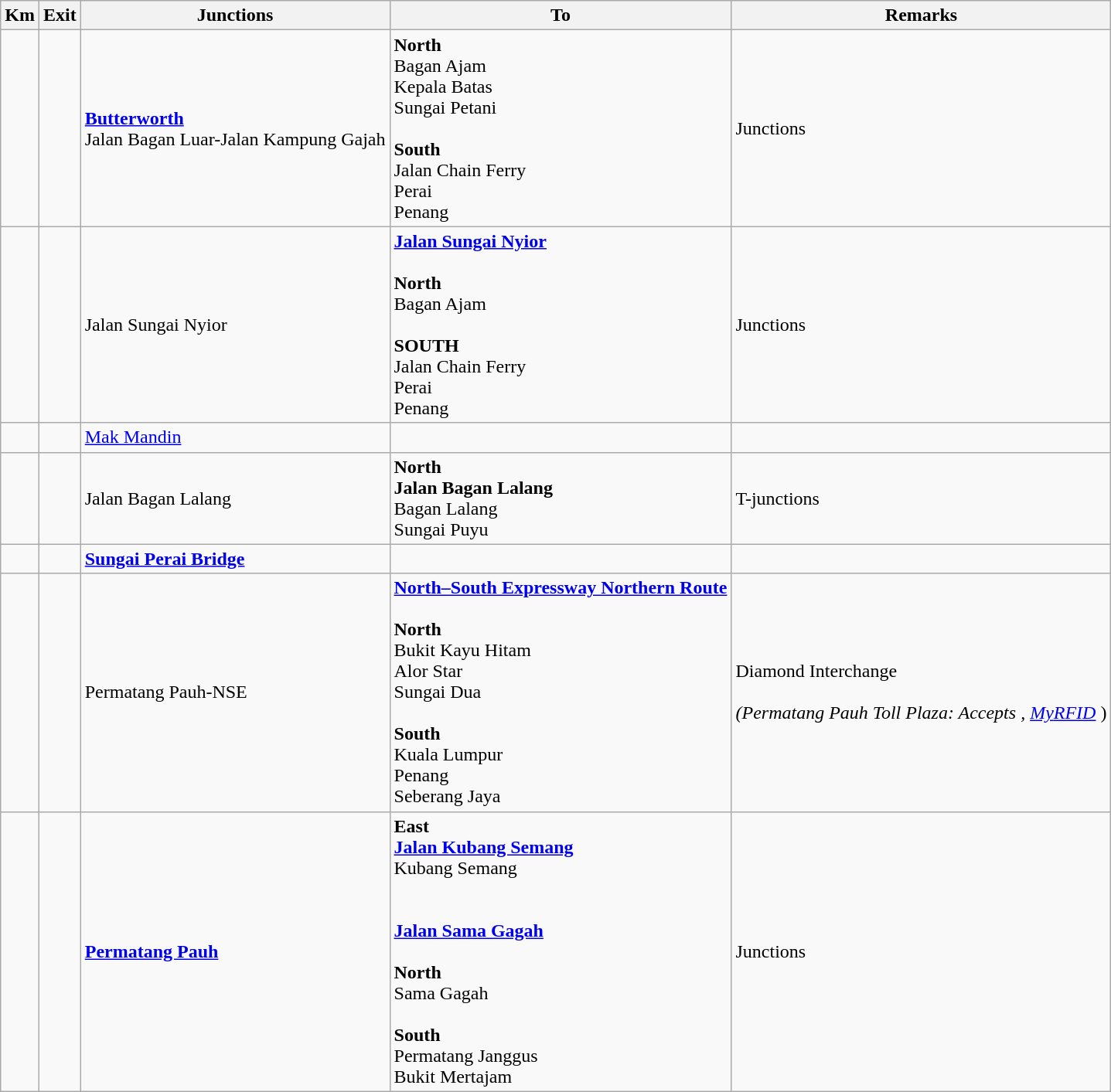<table class="wikitable">
<tr>
<th>Km</th>
<th>Exit</th>
<th>Junctions</th>
<th>To</th>
<th>Remarks</th>
</tr>
<tr>
<td></td>
<td></td>
<td><strong><a href='#'>Butterworth</a></strong><br>Jalan Bagan Luar-Jalan Kampung Gajah</td>
<td><strong>North</strong><br> Bagan Ajam<br> Kepala Batas<br> Sungai Petani<br><br><strong>South </strong><br> Jalan Chain Ferry<br> Perai<br> Penang</td>
<td>Junctions</td>
</tr>
<tr>
<td></td>
<td></td>
<td>Jalan Sungai Nyior</td>
<td> <strong><a href='#'>Jalan Sungai Nyior</a></strong><br><br><strong>North</strong><br>Bagan Ajam<br><br><strong>SOUTH</strong><br>Jalan Chain Ferry<br>Perai<br>Penang</td>
<td>Junctions</td>
</tr>
<tr>
<td></td>
<td></td>
<td><a href='#'>Mak Mandin</a></td>
<td></td>
<td></td>
</tr>
<tr>
<td></td>
<td></td>
<td>Jalan Bagan Lalang</td>
<td><strong>North</strong><br><strong>Jalan Bagan Lalang</strong><br>Bagan Lalang<br>Sungai Puyu</td>
<td>T-junctions</td>
</tr>
<tr>
<td></td>
<td></td>
<td><strong><a href='#'>Sungai Perai Bridge</a></strong></td>
<td></td>
<td></td>
</tr>
<tr>
<td></td>
<td></td>
<td>Permatang Pauh-NSE</td>
<td>  <strong><a href='#'>North–South Expressway Northern Route</a></strong><br><br><strong>North</strong><br>Bukit Kayu Hitam<br>Alor Star<br>Sungai Dua<br><br><strong>South </strong><br>Kuala Lumpur<br>Penang<br>Seberang Jaya</td>
<td>Diamond Interchange<br><br><em>(Permatang Pauh Toll Plaza: Accepts , <a href='#'><span>My</span><span>RFID</span></a> </em>)</td>
</tr>
<tr>
<td></td>
<td></td>
<td><strong><a href='#'>Permatang Pauh</a></strong></td>
<td><strong>East</strong><br> <strong><a href='#'>Jalan Kubang Semang</a></strong><br>Kubang Semang<br><br><br> <strong><a href='#'>Jalan Sama Gagah</a></strong><br><br><strong>North</strong><br>Sama Gagah<br><br><strong>South </strong><br>Permatang Janggus<br>Bukit Mertajam</td>
<td>Junctions</td>
</tr>
</table>
